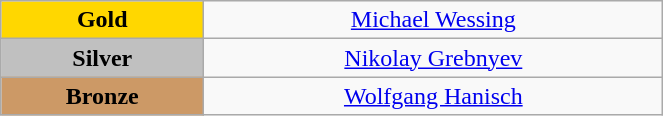<table class="wikitable" style="text-align:center; " width="35%">
<tr>
<td bgcolor="gold"><strong>Gold</strong></td>
<td><a href='#'>Michael Wessing</a><br>  <small><em></em></small></td>
</tr>
<tr>
<td bgcolor="silver"><strong>Silver</strong></td>
<td><a href='#'>Nikolay Grebnyev</a><br>  <small><em></em></small></td>
</tr>
<tr>
<td bgcolor="CC9966"><strong>Bronze</strong></td>
<td><a href='#'>Wolfgang Hanisch</a><br>  <small><em></em></small></td>
</tr>
</table>
